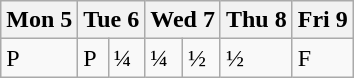<table class="wikitable olympic-schedule table-tennis">
<tr>
<th>Mon 5</th>
<th colspan="2">Tue 6</th>
<th colspan="2">Wed 7</th>
<th>Thu 8</th>
<th>Fri 9</th>
</tr>
<tr>
<td class="prelims">P</td>
<td class="prelims">P</td>
<td class="quarterfinals">¼</td>
<td class="quarterfinals">¼</td>
<td class="semifinals">½</td>
<td class="semifinals">½</td>
<td class="final">F</td>
</tr>
</table>
